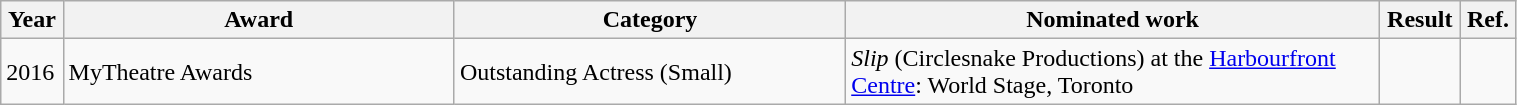<table width="80%" class="wikitable">
<tr>
<th width="10">Year</th>
<th width="240">Award</th>
<th width="240">Category</th>
<th width="330">Nominated work</th>
<th width="30">Result</th>
<th width="10">Ref.</th>
</tr>
<tr>
<td>2016</td>
<td>MyTheatre Awards</td>
<td>Outstanding Actress (Small)</td>
<td><em>Slip</em> (Circlesnake Productions) at the <a href='#'>Harbourfront Centre</a>: World Stage, Toronto</td>
<td></td>
<td></td>
</tr>
</table>
